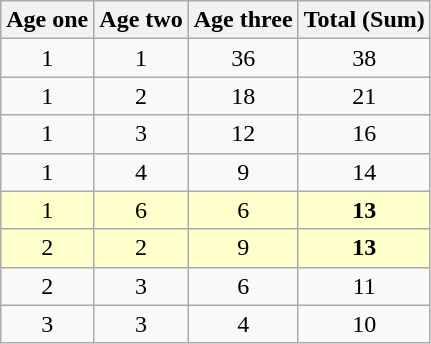<table class="wikitable" style="text-align:center;">
<tr>
<th>Age one</th>
<th>Age two</th>
<th>Age three</th>
<th>Total (Sum)</th>
</tr>
<tr>
<td>1</td>
<td>1</td>
<td>36</td>
<td>38</td>
</tr>
<tr>
<td>1</td>
<td>2</td>
<td>18</td>
<td>21</td>
</tr>
<tr>
<td>1</td>
<td>3</td>
<td>12</td>
<td>16</td>
</tr>
<tr>
<td>1</td>
<td>4</td>
<td>9</td>
<td>14</td>
</tr>
<tr style="color:#000;background:#ffc;">
<td>1</td>
<td>6</td>
<td>6</td>
<td><strong>13</strong></td>
</tr>
<tr style="color:#000;background:#ffc;">
<td>2</td>
<td>2</td>
<td>9</td>
<td><strong>13</strong></td>
</tr>
<tr>
<td>2</td>
<td>3</td>
<td>6</td>
<td>11</td>
</tr>
<tr>
<td>3</td>
<td>3</td>
<td>4</td>
<td>10</td>
</tr>
</table>
